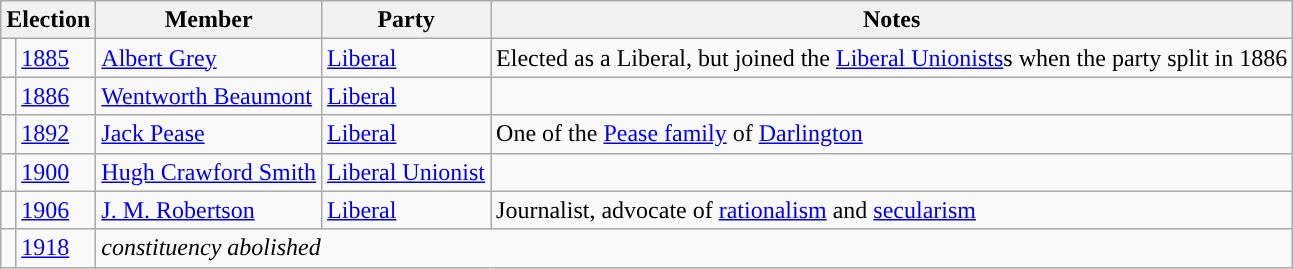<table class="wikitable">
<tr>
<th colspan="2">Election</th>
<th>Member</th>
<th>Party</th>
<th>Notes</th>
</tr>
<tr>
<td style="color:inherit;background-color: "></td>
<td><a href='#'>1885</a></td>
<td><a href='#'>Albert Grey</a></td>
<td><a href='#'>Liberal</a></td>
<td>Elected as a Liberal, but joined the <a href='#'>Liberal Unionists</a>s when the party split in 1886</td>
</tr>
<tr>
<td style="color:inherit;background-color: "></td>
<td><a href='#'>1886</a></td>
<td><a href='#'>Wentworth Beaumont</a></td>
<td><a href='#'>Liberal</a></td>
</tr>
<tr>
<td style="color:inherit;background-color: "></td>
<td><a href='#'>1892</a></td>
<td><a href='#'>Jack Pease</a></td>
<td><a href='#'>Liberal</a></td>
<td>One of the <a href='#'>Pease family</a> of <a href='#'>Darlington</a></td>
</tr>
<tr>
<td style="color:inherit;background-color: "></td>
<td><a href='#'>1900</a></td>
<td><a href='#'>Hugh Crawford Smith</a></td>
<td><a href='#'>Liberal Unionist</a></td>
</tr>
<tr>
<td style="color:inherit;background-color: "></td>
<td><a href='#'>1906</a></td>
<td><a href='#'>J. M. Robertson</a></td>
<td><a href='#'>Liberal</a></td>
<td>Journalist, advocate of <a href='#'>rationalism</a> and <a href='#'>secularism</a></td>
</tr>
<tr>
<td></td>
<td><a href='#'>1918</a></td>
<td colspan="3"><em>constituency abolished</em></td>
</tr>
</table>
